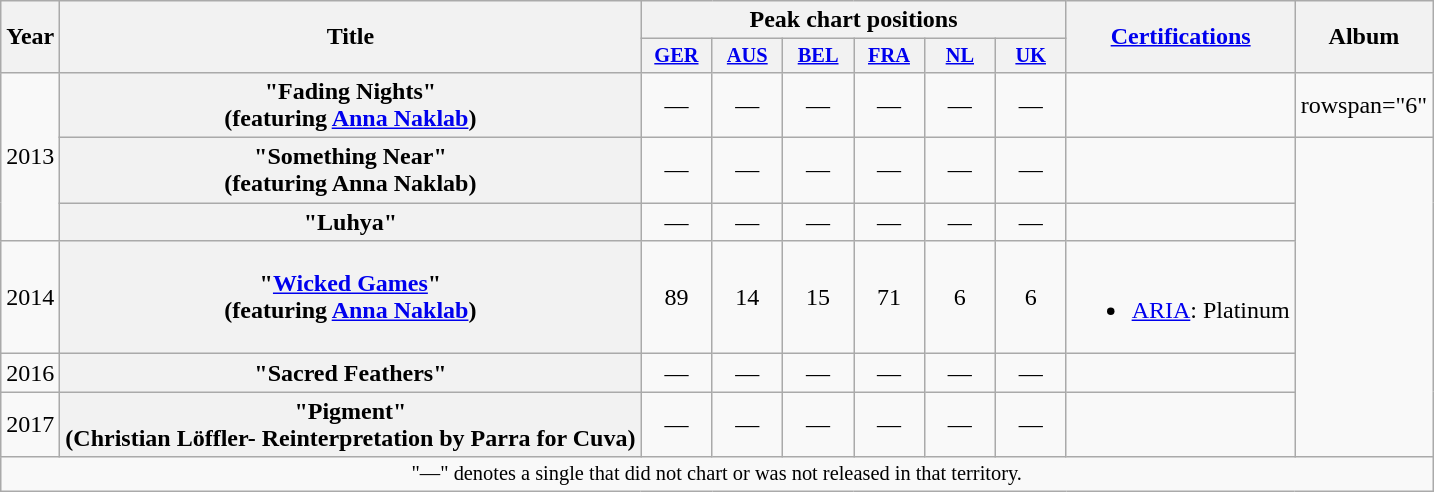<table class="wikitable plainrowheaders" style="text-align:center;">
<tr>
<th scope="col" rowspan="2">Year</th>
<th scope="col" rowspan="2">Title</th>
<th scope="col" colspan="6">Peak chart positions</th>
<th scope="col" rowspan="2"><a href='#'>Certifications</a></th>
<th scope="col" rowspan="2">Album</th>
</tr>
<tr>
<th scope="col" style="width:3em;font-size:85%;"><a href='#'>GER</a><br></th>
<th scope="col" style="width:3em;font-size:85%;"><a href='#'>AUS</a><br></th>
<th scope="col" style="width:3em;font-size:85%;"><a href='#'>BEL</a><br></th>
<th scope="col" style="width:3em;font-size:85%;"><a href='#'>FRA</a><br></th>
<th scope="col" style="width:3em;font-size:85%;"><a href='#'>NL</a><br></th>
<th scope="col" style="width:3em;font-size:85%;"><a href='#'>UK</a><br></th>
</tr>
<tr>
<td rowspan="3">2013</td>
<th scope="row">"Fading Nights"<br><span>(featuring <a href='#'>Anna Naklab</a>)</span></th>
<td>—</td>
<td>—</td>
<td>—</td>
<td>—</td>
<td>—</td>
<td>—</td>
<td></td>
<td>rowspan="6" </td>
</tr>
<tr>
<th scope="row">"Something Near"<br><span>(featuring Anna Naklab)</span></th>
<td>—</td>
<td>—</td>
<td>—</td>
<td>—</td>
<td>—</td>
<td>—</td>
<td></td>
</tr>
<tr>
<th scope="row">"Luhya"</th>
<td>—</td>
<td>—</td>
<td>—</td>
<td>—</td>
<td>—</td>
<td>—</td>
<td></td>
</tr>
<tr>
<td>2014</td>
<th scope="row">"<a href='#'>Wicked Games</a>"<br><span>(featuring <a href='#'>Anna Naklab</a>)</span></th>
<td>89</td>
<td>14</td>
<td>15</td>
<td>71</td>
<td>6</td>
<td>6</td>
<td><br><ul><li><a href='#'>ARIA</a>: Platinum</li></ul></td>
</tr>
<tr>
<td>2016</td>
<th scope="row">"Sacred Feathers"</th>
<td>—</td>
<td>—</td>
<td>—</td>
<td>—</td>
<td>—</td>
<td>—</td>
<td></td>
</tr>
<tr>
<td>2017</td>
<th scope="row">"Pigment" <br><span>(Christian Löffler- Reinterpretation by Parra for Cuva)</span></th>
<td>—</td>
<td>—</td>
<td>—</td>
<td>—</td>
<td>—</td>
<td>—</td>
<td></td>
</tr>
<tr>
<td colspan="18" style="font-size:85%">"—" denotes a single that did not chart or was not released in that territory.</td>
</tr>
</table>
